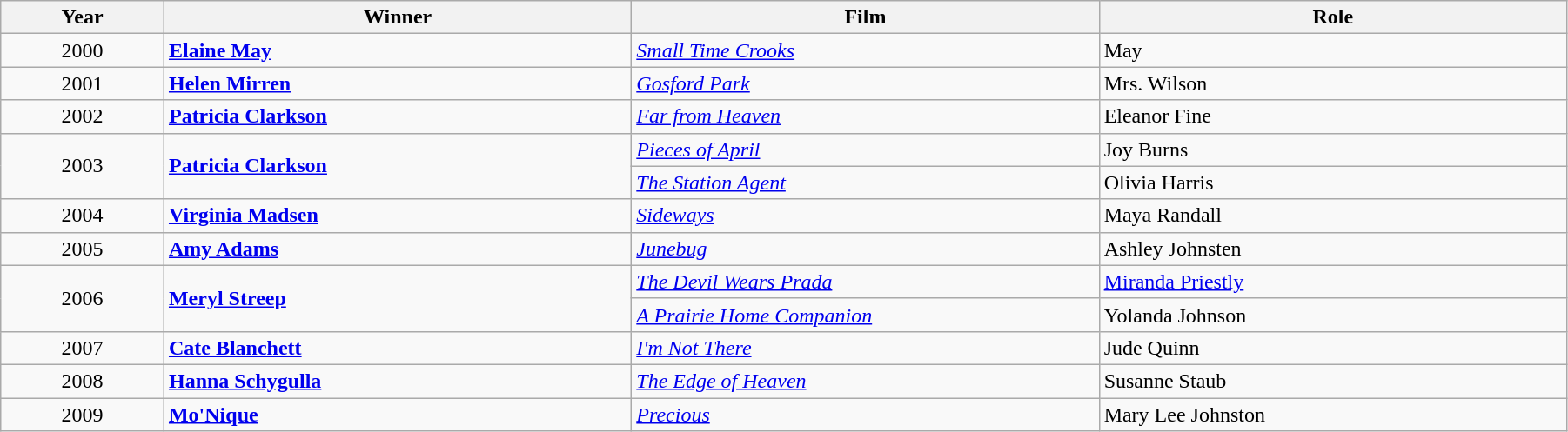<table class="wikitable" width="95%" cellpadding="5">
<tr>
<th width="100"><strong>Year</strong></th>
<th width="300"><strong>Winner</strong></th>
<th width="300"><strong>Film</strong></th>
<th width="300"><strong>Role</strong></th>
</tr>
<tr>
<td style="text-align:center;">2000</td>
<td><strong><a href='#'>Elaine May</a></strong></td>
<td><em><a href='#'>Small Time Crooks</a></em></td>
<td>May</td>
</tr>
<tr>
<td style="text-align:center;">2001</td>
<td><strong><a href='#'>Helen Mirren</a></strong></td>
<td><em><a href='#'>Gosford Park</a></em></td>
<td>Mrs. Wilson</td>
</tr>
<tr>
<td style="text-align:center;">2002</td>
<td><strong><a href='#'>Patricia Clarkson</a></strong></td>
<td><em><a href='#'>Far from Heaven</a></em></td>
<td>Eleanor Fine</td>
</tr>
<tr>
<td rowspan="2" style="text-align:center;">2003</td>
<td rowspan="2"><strong><a href='#'>Patricia Clarkson</a></strong></td>
<td><em><a href='#'>Pieces of April</a></em></td>
<td>Joy Burns</td>
</tr>
<tr>
<td><em><a href='#'>The Station Agent</a></em></td>
<td>Olivia Harris</td>
</tr>
<tr>
<td style="text-align:center;">2004</td>
<td><strong><a href='#'>Virginia Madsen</a></strong></td>
<td><em><a href='#'>Sideways</a></em></td>
<td>Maya Randall</td>
</tr>
<tr>
<td style="text-align:center;">2005</td>
<td><strong><a href='#'>Amy Adams</a></strong></td>
<td><em><a href='#'>Junebug</a></em></td>
<td>Ashley Johnsten</td>
</tr>
<tr>
<td rowspan="2" style="text-align:center;">2006</td>
<td rowspan="2"><strong><a href='#'>Meryl Streep</a></strong></td>
<td><em><a href='#'>The Devil Wears Prada</a></em></td>
<td><a href='#'>Miranda Priestly</a></td>
</tr>
<tr>
<td><em><a href='#'>A Prairie Home Companion</a></em></td>
<td>Yolanda Johnson</td>
</tr>
<tr>
<td style="text-align:center;">2007</td>
<td><strong><a href='#'>Cate Blanchett</a></strong></td>
<td><em><a href='#'>I'm Not There</a></em></td>
<td>Jude Quinn</td>
</tr>
<tr>
<td style="text-align:center;">2008</td>
<td><strong><a href='#'>Hanna Schygulla</a></strong></td>
<td><em><a href='#'>The Edge of Heaven</a></em></td>
<td>Susanne Staub</td>
</tr>
<tr>
<td style="text-align:center;">2009</td>
<td><strong><a href='#'>Mo'Nique</a></strong></td>
<td><em><a href='#'>Precious</a></em></td>
<td>Mary Lee Johnston</td>
</tr>
</table>
